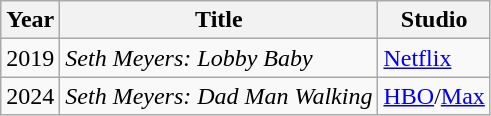<table class="wikitable sortable">
<tr>
<th>Year</th>
<th>Title</th>
<th>Studio</th>
</tr>
<tr>
<td>2019</td>
<td><em>Seth Meyers: Lobby Baby</em></td>
<td><a href='#'>Netflix</a></td>
</tr>
<tr>
<td>2024</td>
<td><em>Seth Meyers: Dad Man Walking</em></td>
<td><a href='#'>HBO</a>/<a href='#'>Max</a></td>
</tr>
</table>
